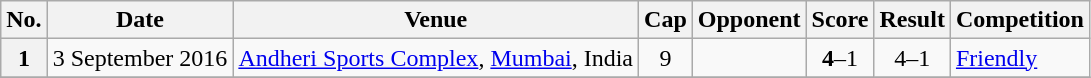<table class="wikitable plainrowheaders sortable">
<tr>
<th scope=col>No.</th>
<th scope=col data-sort-type=date>Date</th>
<th scope=col>Venue</th>
<th scope=col>Cap</th>
<th scope=col>Opponent</th>
<th scope=col>Score</th>
<th scope=col>Result</th>
<th scope=col>Competition</th>
</tr>
<tr>
<th scope=row>1</th>
<td>3 September 2016</td>
<td><a href='#'>Andheri Sports Complex</a>, <a href='#'>Mumbai</a>, India</td>
<td align=center>9</td>
<td></td>
<td align=center><strong>4</strong>–1</td>
<td align=center>4–1</td>
<td><a href='#'>Friendly</a></td>
</tr>
<tr>
</tr>
</table>
